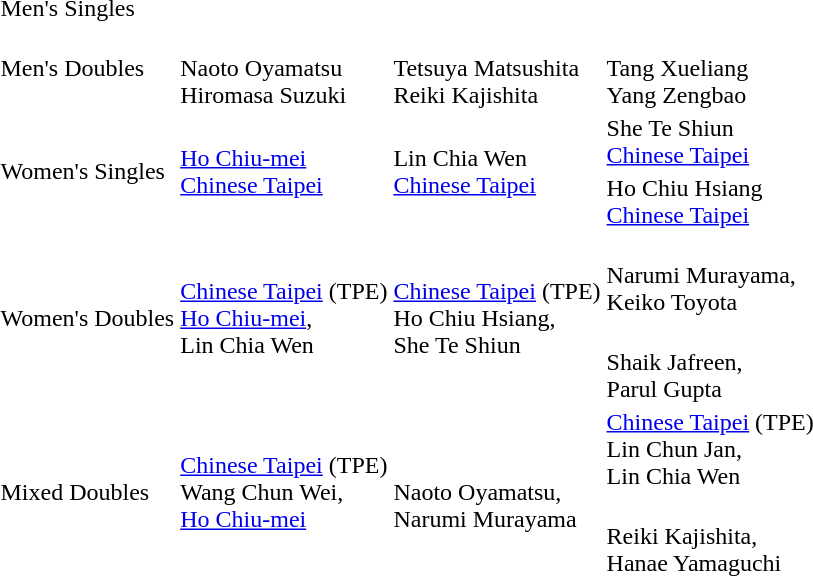<table>
<tr>
<td rowspan=2>Men's Singles</td>
<td rowspan=2></td>
<td rowspan=2></td>
<td></td>
</tr>
<tr>
<td></td>
</tr>
<tr>
<td>Men's Doubles</td>
<td><br>Naoto Oyamatsu<br>Hiromasa Suzuki</td>
<td><br>Tetsuya Matsushita<br>Reiki Kajishita</td>
<td><br>Tang Xueliang<br>Yang Zengbao</td>
</tr>
<tr>
<td rowspan=2>Women's Singles</td>
<td rowspan=2><a href='#'>Ho Chiu-mei</a><br> <a href='#'>Chinese Taipei</a></td>
<td rowspan=2>Lin Chia Wen<br> <a href='#'>Chinese Taipei</a></td>
<td>She Te Shiun<br> <a href='#'>Chinese Taipei</a></td>
</tr>
<tr>
<td>Ho Chiu Hsiang<br> <a href='#'>Chinese Taipei</a></td>
</tr>
<tr>
<td rowspan=2>Women's Doubles</td>
<td rowspan=2> <a href='#'>Chinese Taipei</a> <span>(TPE)</span><br><a href='#'>Ho Chiu-mei</a>,<br>Lin Chia Wen</td>
<td rowspan=2> <a href='#'>Chinese Taipei</a> <span>(TPE)</span><br>Ho Chiu Hsiang,<br>She Te Shiun</td>
<td><br>Narumi Murayama,<br> Keiko Toyota</td>
</tr>
<tr>
<td><br>Shaik Jafreen,<br> Parul Gupta</td>
</tr>
<tr>
<td rowspan=2>Mixed Doubles</td>
<td rowspan=2> <a href='#'>Chinese Taipei</a> <span>(TPE)</span><br>Wang Chun Wei,<br><a href='#'>Ho Chiu-mei</a></td>
<td rowspan=2><br>Naoto Oyamatsu,<br>Narumi Murayama</td>
<td> <a href='#'>Chinese Taipei</a> <span>(TPE)</span><br>Lin Chun Jan,<br> Lin Chia Wen</td>
</tr>
<tr>
<td><br>Reiki Kajishita,<br>Hanae Yamaguchi</td>
</tr>
</table>
